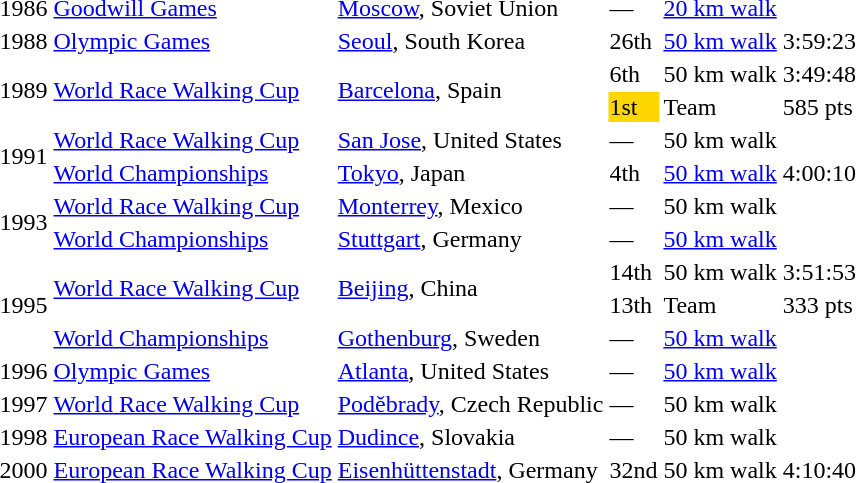<table>
<tr>
<td>1986</td>
<td><a href='#'>Goodwill Games</a></td>
<td><a href='#'>Moscow</a>, Soviet Union</td>
<td>—</td>
<td><a href='#'>20 km walk</a></td>
<td></td>
</tr>
<tr>
<td>1988</td>
<td><a href='#'>Olympic Games</a></td>
<td><a href='#'>Seoul</a>, South Korea</td>
<td>26th</td>
<td><a href='#'>50 km walk</a></td>
<td>3:59:23</td>
</tr>
<tr>
<td rowspan=2>1989</td>
<td rowspan=2><a href='#'>World Race Walking Cup</a></td>
<td rowspan=2><a href='#'>Barcelona</a>, Spain</td>
<td>6th</td>
<td>50 km walk</td>
<td>3:49:48</td>
</tr>
<tr>
<td bgcolor=gold>1st</td>
<td>Team</td>
<td>585 pts</td>
</tr>
<tr>
<td rowspan=2>1991</td>
<td><a href='#'>World Race Walking Cup</a></td>
<td><a href='#'>San Jose</a>, United States</td>
<td>—</td>
<td>50 km walk</td>
<td></td>
</tr>
<tr>
<td><a href='#'>World Championships</a></td>
<td><a href='#'>Tokyo</a>, Japan</td>
<td>4th</td>
<td><a href='#'>50 km walk</a></td>
<td>4:00:10</td>
</tr>
<tr>
<td rowspan=2>1993</td>
<td><a href='#'>World Race Walking Cup</a></td>
<td><a href='#'>Monterrey</a>, Mexico</td>
<td>—</td>
<td>50 km walk</td>
<td></td>
</tr>
<tr>
<td><a href='#'>World Championships</a></td>
<td><a href='#'>Stuttgart</a>, Germany</td>
<td>—</td>
<td><a href='#'>50 km walk</a></td>
<td></td>
</tr>
<tr>
<td rowspan=3>1995</td>
<td rowspan=2><a href='#'>World Race Walking Cup</a></td>
<td rowspan=2><a href='#'>Beijing</a>, China</td>
<td>14th</td>
<td>50 km walk</td>
<td>3:51:53</td>
</tr>
<tr>
<td>13th</td>
<td>Team</td>
<td>333 pts</td>
</tr>
<tr>
<td><a href='#'>World Championships</a></td>
<td><a href='#'>Gothenburg</a>, Sweden</td>
<td>—</td>
<td><a href='#'>50 km walk</a></td>
<td></td>
</tr>
<tr>
<td>1996</td>
<td><a href='#'>Olympic Games</a></td>
<td><a href='#'>Atlanta</a>, United States</td>
<td>—</td>
<td><a href='#'>50 km walk</a></td>
<td></td>
</tr>
<tr>
<td>1997</td>
<td><a href='#'>World Race Walking Cup</a></td>
<td><a href='#'>Poděbrady</a>, Czech Republic</td>
<td>—</td>
<td>50 km walk</td>
<td></td>
</tr>
<tr>
<td>1998</td>
<td><a href='#'>European Race Walking Cup</a></td>
<td><a href='#'>Dudince</a>, Slovakia</td>
<td>—</td>
<td>50 km walk</td>
<td></td>
</tr>
<tr>
<td>2000</td>
<td><a href='#'>European Race Walking Cup</a></td>
<td><a href='#'>Eisenhüttenstadt</a>, Germany</td>
<td>32nd</td>
<td>50 km walk</td>
<td>4:10:40</td>
</tr>
</table>
